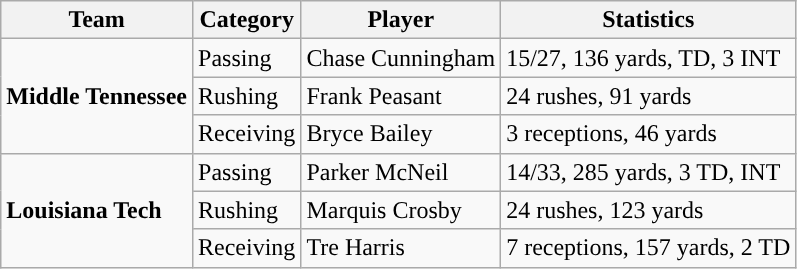<table class="wikitable" style="float: left;">
<tr>
<th>Team</th>
<th>Category</th>
<th>Player</th>
<th>Statistics</th>
</tr>
<tr>
<td rowspan=3><strong>Middle Tennessee</strong></td>
<td>Passing</td>
<td>Chase Cunningham</td>
<td>15/27, 136 yards, TD, 3 INT</td>
</tr>
<tr>
<td>Rushing</td>
<td>Frank Peasant</td>
<td>24 rushes, 91 yards</td>
</tr>
<tr>
<td>Receiving</td>
<td>Bryce Bailey</td>
<td>3 receptions, 46 yards</td>
</tr>
<tr>
<td rowspan=3><strong>Louisiana Tech</strong></td>
<td>Passing</td>
<td>Parker McNeil</td>
<td>14/33, 285 yards, 3 TD, INT</td>
</tr>
<tr>
<td>Rushing</td>
<td>Marquis Crosby</td>
<td>24 rushes, 123 yards</td>
</tr>
<tr>
<td>Receiving</td>
<td>Tre Harris</td>
<td>7 receptions, 157 yards, 2 TD</td>
</tr>
</table>
